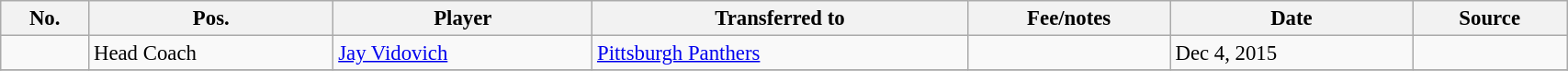<table class="wikitable sortable" style="width:90%; text-align:center; font-size:95%; text-align:left;">
<tr>
<th><strong>No.</strong></th>
<th><strong>Pos.</strong></th>
<th><strong>Player</strong></th>
<th><strong>Transferred to</strong></th>
<th><strong>Fee/notes</strong></th>
<th><strong>Date</strong></th>
<th><strong>Source</strong></th>
</tr>
<tr>
<td></td>
<td>Head Coach</td>
<td> <a href='#'>Jay Vidovich</a></td>
<td> <a href='#'>Pittsburgh Panthers</a></td>
<td></td>
<td>Dec 4, 2015</td>
<td></td>
</tr>
<tr>
</tr>
</table>
